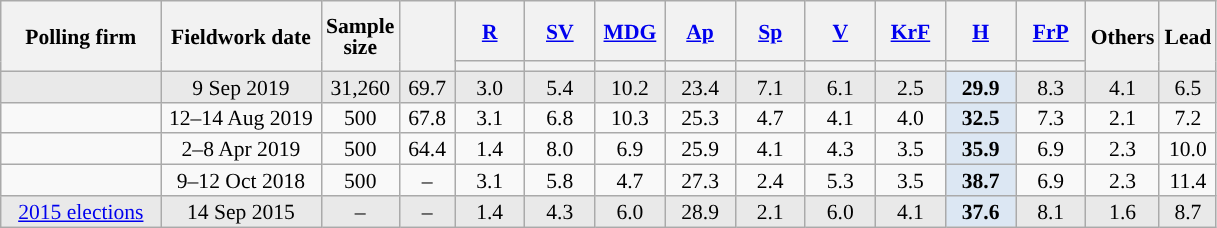<table class="wikitable sortable" style="text-align:center;font-size:90%;line-height:14px;">
<tr style="height:40px;">
<th style="width:100px;" rowspan="2">Polling firm</th>
<th style="width:100px;" rowspan="2">Fieldwork date</th>
<th style="width:35px;" rowspan="2">Sample<br>size</th>
<th style="width:30px;" rowspan="2"></th>
<th class="unsortable" style="width:40px;"><a href='#'>R</a></th>
<th class="unsortable" style="width:40px;"><a href='#'>SV</a></th>
<th class="unsortable" style="width:40px;"><a href='#'>MDG</a></th>
<th class="unsortable" style="width:40px;"><a href='#'>Ap</a></th>
<th class="unsortable" style="width:40px;"><a href='#'>Sp</a></th>
<th class="unsortable" style="width:40px;"><a href='#'>V</a></th>
<th class="unsortable" style="width:40px;"><a href='#'>KrF</a></th>
<th class="unsortable" style="width:40px;"><a href='#'>H</a></th>
<th class="unsortable" style="width:40px;"><a href='#'>FrP</a></th>
<th class="unsortable" style="width:30px;" rowspan="2">Others</th>
<th style="width:30px;" rowspan="2">Lead</th>
</tr>
<tr>
<th style="background:"></th>
<th style="background:"></th>
<th style="background:"></th>
<th style="background:"></th>
<th style="background:"></th>
<th style="background:"></th>
<th style="background:"></th>
<th style="background:"></th>
<th style="background:"></th>
</tr>
<tr style="background:#E9E9E9;">
<td></td>
<td data-sort-value="2019-09-09">9 Sep 2019</td>
<td>31,260</td>
<td>69.7</td>
<td>3.0</td>
<td>5.4</td>
<td>10.2</td>
<td>23.4</td>
<td>7.1</td>
<td>6.1</td>
<td>2.5</td>
<td style="background:#DCE7F3;"><strong>29.9</strong></td>
<td>8.3</td>
<td>4.1</td>
<td style="background:">6.5</td>
</tr>
<tr>
<td></td>
<td data-sort-value="2019-04-22">12–14 Aug 2019</td>
<td>500</td>
<td>67.8</td>
<td>3.1</td>
<td>6.8</td>
<td>10.3</td>
<td>25.3</td>
<td>4.7</td>
<td>4.1</td>
<td>4.0</td>
<td style="background:#DCE7F3;"><strong>32.5</strong></td>
<td>7.3</td>
<td>2.1</td>
<td style="background:">7.2</td>
</tr>
<tr>
<td></td>
<td data-sort-value="2019-04-08">2–8 Apr 2019</td>
<td>500</td>
<td>64.4</td>
<td>1.4</td>
<td>8.0</td>
<td>6.9</td>
<td>25.9</td>
<td>4.1</td>
<td>4.3</td>
<td>3.5</td>
<td style="background:#DCE7F3;"><strong>35.9</strong></td>
<td>6.9</td>
<td>2.3</td>
<td style="background:">10.0</td>
</tr>
<tr>
<td></td>
<td data-sort-value="2018-10-12">9–12 Oct 2018</td>
<td>500</td>
<td>–</td>
<td>3.1</td>
<td>5.8</td>
<td>4.7</td>
<td>27.3</td>
<td>2.4</td>
<td>5.3</td>
<td>3.5</td>
<td style="background:#DCE7F3;"><strong>38.7</strong></td>
<td>6.9</td>
<td>2.3</td>
<td style="background:">11.4</td>
</tr>
<tr style="background:#E9E9E9;">
<td><a href='#'>2015 elections</a></td>
<td data-sort-value="2015-09-14">14 Sep 2015</td>
<td>–</td>
<td>–</td>
<td>1.4</td>
<td>4.3</td>
<td>6.0</td>
<td>28.9</td>
<td>2.1</td>
<td>6.0</td>
<td>4.1</td>
<td style="background:#DCE7F3;"><strong>37.6</strong></td>
<td>8.1</td>
<td>1.6</td>
<td style="background:">8.7</td>
</tr>
</table>
